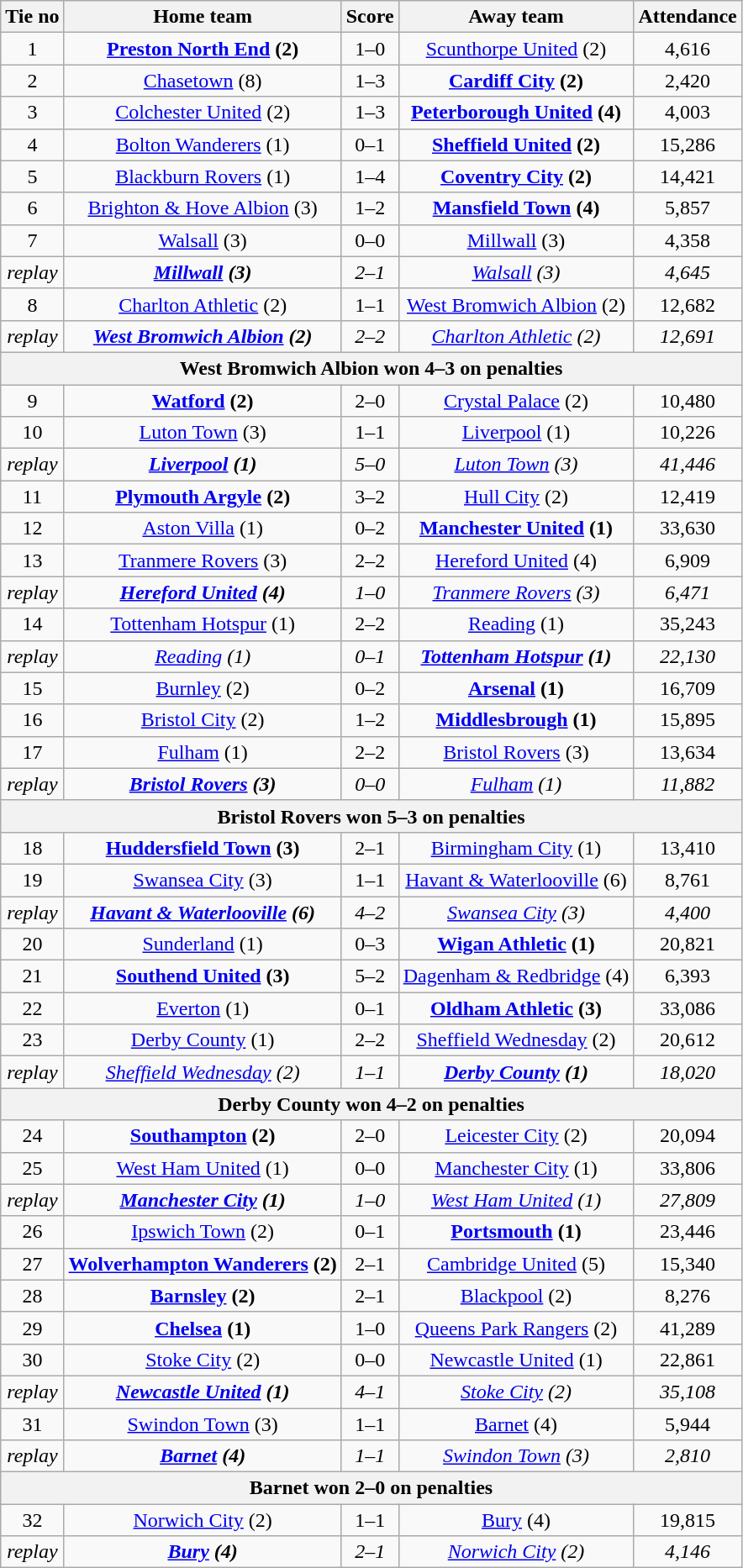<table class="wikitable" style="text-align: center">
<tr>
<th>Tie no</th>
<th>Home team</th>
<th>Score</th>
<th>Away team</th>
<th>Attendance</th>
</tr>
<tr>
<td>1</td>
<td><strong><a href='#'>Preston North End</a> (2)</strong></td>
<td>1–0</td>
<td><a href='#'>Scunthorpe United</a> (2)</td>
<td>4,616</td>
</tr>
<tr>
<td>2</td>
<td><a href='#'>Chasetown</a> (8)</td>
<td>1–3</td>
<td><strong><a href='#'>Cardiff City</a> (2)</strong></td>
<td>2,420</td>
</tr>
<tr>
<td>3</td>
<td><a href='#'>Colchester United</a> (2)</td>
<td>1–3</td>
<td><strong><a href='#'>Peterborough United</a> (4)</strong></td>
<td>4,003</td>
</tr>
<tr>
<td>4</td>
<td><a href='#'>Bolton Wanderers</a> (1)</td>
<td>0–1</td>
<td><strong><a href='#'>Sheffield United</a> (2)</strong></td>
<td>15,286</td>
</tr>
<tr>
<td>5</td>
<td><a href='#'>Blackburn Rovers</a> (1)</td>
<td>1–4</td>
<td><strong><a href='#'>Coventry City</a> (2)</strong></td>
<td>14,421</td>
</tr>
<tr>
<td>6</td>
<td><a href='#'>Brighton & Hove Albion</a> (3)</td>
<td>1–2</td>
<td><strong><a href='#'>Mansfield Town</a> (4)</strong></td>
<td>5,857</td>
</tr>
<tr>
<td>7</td>
<td><a href='#'>Walsall</a> (3)</td>
<td>0–0</td>
<td><a href='#'>Millwall</a> (3)</td>
<td>4,358</td>
</tr>
<tr>
<td><em>replay</em></td>
<td><strong><em><a href='#'>Millwall</a> (3)</em></strong></td>
<td><em>2–1</em></td>
<td><em><a href='#'>Walsall</a> (3)</em></td>
<td><em>4,645</em></td>
</tr>
<tr>
<td>8</td>
<td><a href='#'>Charlton Athletic</a> (2)</td>
<td>1–1</td>
<td><a href='#'>West Bromwich Albion</a> (2)</td>
<td>12,682</td>
</tr>
<tr>
<td><em>replay</em></td>
<td><strong><em><a href='#'>West Bromwich Albion</a> (2)</em></strong></td>
<td><em>2–2</em></td>
<td><em><a href='#'>Charlton Athletic</a> (2)</em></td>
<td><em>12,691</em></td>
</tr>
<tr>
<th colspan=5>West Bromwich Albion won 4–3 on penalties</th>
</tr>
<tr>
<td>9</td>
<td><strong><a href='#'>Watford</a> (2)</strong></td>
<td>2–0</td>
<td><a href='#'>Crystal Palace</a> (2)</td>
<td>10,480</td>
</tr>
<tr>
<td>10</td>
<td><a href='#'>Luton Town</a> (3)</td>
<td>1–1</td>
<td><a href='#'>Liverpool</a> (1)</td>
<td>10,226</td>
</tr>
<tr>
<td><em>replay</em></td>
<td><strong><em><a href='#'>Liverpool</a> (1)</em></strong></td>
<td><em>5–0</em></td>
<td><em><a href='#'>Luton Town</a> (3)</em></td>
<td><em>41,446</em></td>
</tr>
<tr>
<td>11</td>
<td><strong><a href='#'>Plymouth Argyle</a> (2)</strong></td>
<td>3–2</td>
<td><a href='#'>Hull City</a> (2)</td>
<td>12,419</td>
</tr>
<tr>
<td>12</td>
<td><a href='#'>Aston Villa</a> (1)</td>
<td>0–2</td>
<td><strong><a href='#'>Manchester United</a> (1)</strong></td>
<td>33,630</td>
</tr>
<tr>
<td>13</td>
<td><a href='#'>Tranmere Rovers</a> (3)</td>
<td>2–2</td>
<td><a href='#'>Hereford United</a> (4)</td>
<td>6,909</td>
</tr>
<tr>
<td><em>replay</em></td>
<td><strong><em><a href='#'>Hereford United</a> (4)</em></strong></td>
<td><em>1–0</em></td>
<td><em><a href='#'>Tranmere Rovers</a> (3)</em></td>
<td><em>6,471</em></td>
</tr>
<tr>
<td>14</td>
<td><a href='#'>Tottenham Hotspur</a> (1)</td>
<td>2–2</td>
<td><a href='#'>Reading</a> (1)</td>
<td>35,243</td>
</tr>
<tr>
<td><em>replay</em></td>
<td><em><a href='#'>Reading</a> (1)</em></td>
<td><em>0–1</em></td>
<td><strong><em><a href='#'>Tottenham Hotspur</a> (1)</em></strong></td>
<td><em>22,130</em></td>
</tr>
<tr>
<td>15</td>
<td><a href='#'>Burnley</a> (2)</td>
<td>0–2</td>
<td><strong><a href='#'>Arsenal</a> (1)</strong></td>
<td>16,709</td>
</tr>
<tr>
<td>16</td>
<td><a href='#'>Bristol City</a> (2)</td>
<td>1–2</td>
<td><strong><a href='#'>Middlesbrough</a> (1)</strong></td>
<td>15,895</td>
</tr>
<tr>
<td>17</td>
<td><a href='#'>Fulham</a> (1)</td>
<td>2–2</td>
<td><a href='#'>Bristol Rovers</a> (3)</td>
<td>13,634</td>
</tr>
<tr>
<td><em>replay</em></td>
<td><strong><em><a href='#'>Bristol Rovers</a> (3)</em></strong></td>
<td><em>0–0</em></td>
<td><em><a href='#'>Fulham</a> (1)</em></td>
<td><em>11,882</em></td>
</tr>
<tr>
<th colspan=5>Bristol Rovers won 5–3 on penalties</th>
</tr>
<tr>
<td>18</td>
<td><strong><a href='#'>Huddersfield Town</a> (3)</strong></td>
<td>2–1</td>
<td><a href='#'>Birmingham City</a> (1)</td>
<td>13,410</td>
</tr>
<tr>
<td>19</td>
<td><a href='#'>Swansea City</a> (3)</td>
<td>1–1</td>
<td><a href='#'>Havant & Waterlooville</a> (6)</td>
<td>8,761</td>
</tr>
<tr>
<td><em>replay</em></td>
<td><strong><em><a href='#'>Havant & Waterlooville</a> (6)</em></strong></td>
<td><em>4–2</em></td>
<td><em><a href='#'>Swansea City</a> (3)</em></td>
<td><em>4,400</em></td>
</tr>
<tr>
<td>20</td>
<td><a href='#'>Sunderland</a> (1)</td>
<td>0–3</td>
<td><strong><a href='#'>Wigan Athletic</a> (1)</strong></td>
<td>20,821</td>
</tr>
<tr>
<td>21</td>
<td><strong><a href='#'>Southend United</a> (3)</strong></td>
<td>5–2</td>
<td><a href='#'>Dagenham & Redbridge</a> (4)</td>
<td>6,393</td>
</tr>
<tr>
<td>22</td>
<td><a href='#'>Everton</a> (1)</td>
<td>0–1</td>
<td><strong><a href='#'>Oldham Athletic</a> (3)</strong></td>
<td>33,086</td>
</tr>
<tr>
<td>23</td>
<td><a href='#'>Derby County</a> (1)</td>
<td>2–2</td>
<td><a href='#'>Sheffield Wednesday</a> (2)</td>
<td>20,612</td>
</tr>
<tr>
<td><em>replay</em></td>
<td><em><a href='#'>Sheffield Wednesday</a> (2)</em></td>
<td><em>1–1</em></td>
<td><strong><em><a href='#'>Derby County</a> (1)</em></strong></td>
<td><em>18,020</em></td>
</tr>
<tr>
<th colspan=5>Derby County won 4–2 on penalties</th>
</tr>
<tr>
<td>24</td>
<td><strong><a href='#'>Southampton</a> (2)</strong></td>
<td>2–0</td>
<td><a href='#'>Leicester City</a> (2)</td>
<td>20,094</td>
</tr>
<tr>
<td>25</td>
<td><a href='#'>West Ham United</a> (1)</td>
<td>0–0</td>
<td><a href='#'>Manchester City</a> (1)</td>
<td>33,806</td>
</tr>
<tr>
<td><em>replay</em></td>
<td><strong><em><a href='#'>Manchester City</a> (1)</em></strong></td>
<td><em>1–0</em></td>
<td><em><a href='#'>West Ham United</a> (1)</em></td>
<td><em>27,809</em></td>
</tr>
<tr>
<td>26</td>
<td><a href='#'>Ipswich Town</a> (2)</td>
<td>0–1</td>
<td><strong><a href='#'>Portsmouth</a> (1)</strong></td>
<td>23,446</td>
</tr>
<tr>
<td>27</td>
<td><strong><a href='#'>Wolverhampton Wanderers</a> (2)</strong></td>
<td>2–1</td>
<td><a href='#'>Cambridge United</a> (5)</td>
<td>15,340</td>
</tr>
<tr>
<td>28</td>
<td><strong><a href='#'>Barnsley</a> (2)</strong></td>
<td>2–1</td>
<td><a href='#'>Blackpool</a> (2)</td>
<td>8,276</td>
</tr>
<tr>
<td>29</td>
<td><strong><a href='#'>Chelsea</a> (1)</strong></td>
<td>1–0</td>
<td><a href='#'>Queens Park Rangers</a> (2)</td>
<td>41,289</td>
</tr>
<tr>
<td>30</td>
<td><a href='#'>Stoke City</a> (2)</td>
<td>0–0</td>
<td><a href='#'>Newcastle United</a> (1)</td>
<td>22,861</td>
</tr>
<tr>
<td><em>replay</em></td>
<td><strong><em><a href='#'>Newcastle United</a> (1)</em></strong></td>
<td><em>4–1</em></td>
<td><em><a href='#'>Stoke City</a> (2)</em></td>
<td><em>35,108</em></td>
</tr>
<tr>
<td>31</td>
<td><a href='#'>Swindon Town</a> (3)</td>
<td>1–1</td>
<td><a href='#'>Barnet</a> (4)</td>
<td>5,944</td>
</tr>
<tr>
<td><em>replay</em></td>
<td><strong><em><a href='#'>Barnet</a> (4)</em></strong></td>
<td><em>1–1</em></td>
<td><em><a href='#'>Swindon Town</a> (3)</em></td>
<td><em>2,810</em></td>
</tr>
<tr>
<th colspan=5>Barnet won 2–0 on penalties</th>
</tr>
<tr>
<td>32</td>
<td><a href='#'>Norwich City</a> (2)</td>
<td>1–1</td>
<td><a href='#'>Bury</a> (4)</td>
<td>19,815</td>
</tr>
<tr>
<td><em>replay</em></td>
<td><strong><em><a href='#'>Bury</a> (4)</em></strong></td>
<td><em>2–1</em></td>
<td><em><a href='#'>Norwich City</a> (2)</em></td>
<td><em>4,146</em></td>
</tr>
</table>
